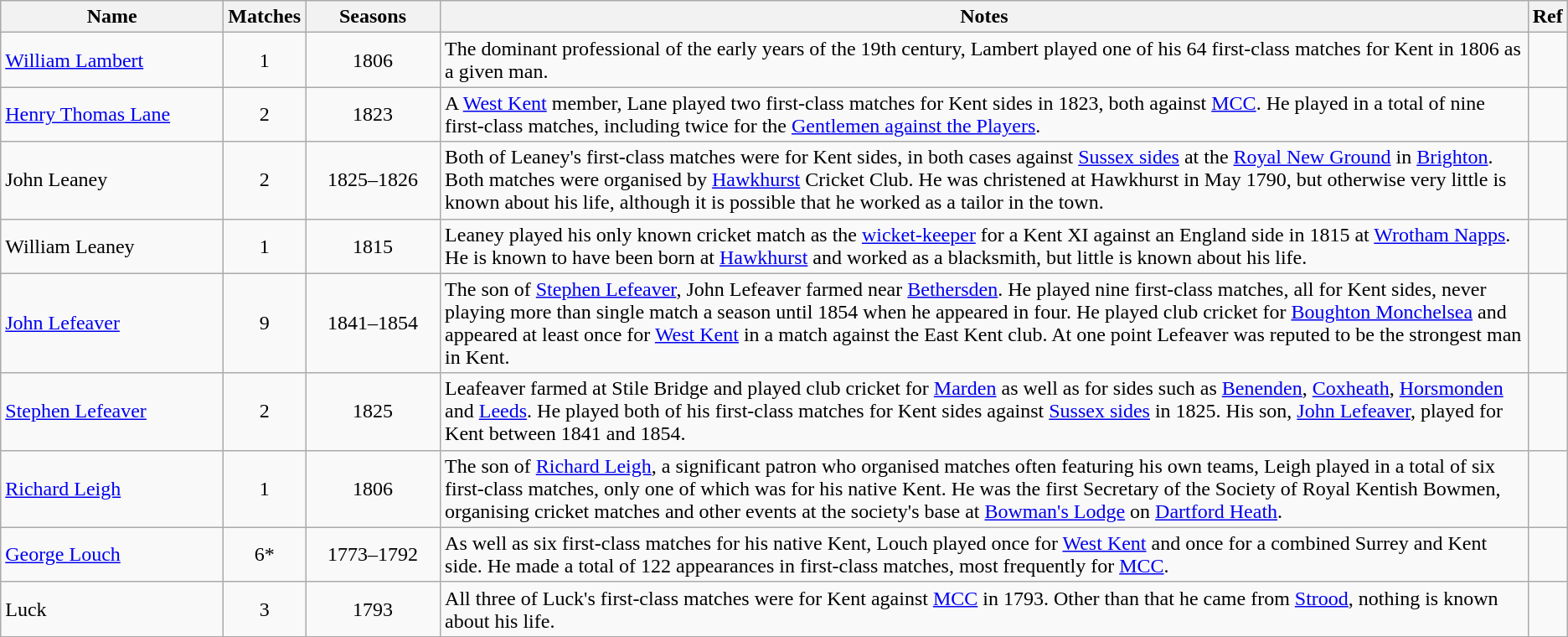<table class="wikitable">
<tr>
<th style="width:170px">Name</th>
<th>Matches</th>
<th style="width: 100px">Seasons</th>
<th>Notes</th>
<th>Ref</th>
</tr>
<tr>
<td><a href='#'>William Lambert</a></td>
<td align=center>1</td>
<td align=center>1806</td>
<td>The dominant professional of the early years of the 19th century, Lambert played one of his 64 first-class matches for Kent in 1806 as a given man.</td>
<td></td>
</tr>
<tr>
<td><a href='#'>Henry Thomas Lane</a></td>
<td align=center>2</td>
<td align=center>1823</td>
<td>A <a href='#'>West Kent</a> member, Lane played two first-class matches for Kent sides in 1823, both against <a href='#'>MCC</a>. He played in a total of nine first-class matches, including twice for the <a href='#'>Gentlemen against the Players</a>.</td>
<td></td>
</tr>
<tr>
<td>John Leaney</td>
<td align=center>2</td>
<td align=center>1825–1826</td>
<td>Both of Leaney's first-class matches were for Kent sides, in both cases against <a href='#'>Sussex sides</a> at the <a href='#'>Royal New Ground</a> in <a href='#'>Brighton</a>. Both matches were organised by <a href='#'>Hawkhurst</a> Cricket Club. He was christened at Hawkhurst in May 1790, but otherwise very little is known about his life, although it is possible that he worked as a tailor in the town.</td>
<td></td>
</tr>
<tr>
<td>William Leaney</td>
<td align=center>1</td>
<td align=center>1815</td>
<td>Leaney played his only known cricket match as the <a href='#'>wicket-keeper</a> for a Kent XI against an England side in 1815 at <a href='#'>Wrotham Napps</a>. He is known to have been born at <a href='#'>Hawkhurst</a> and worked as a blacksmith, but little is known about his life.</td>
<td></td>
</tr>
<tr>
<td><a href='#'>John Lefeaver</a></td>
<td align=center>9</td>
<td align=center>1841–1854</td>
<td>The son of <a href='#'>Stephen Lefeaver</a>, John Lefeaver farmed near <a href='#'>Bethersden</a>. He played nine first-class matches, all for Kent sides, never playing more than single match a season until 1854 when he appeared in four. He played club cricket for <a href='#'>Boughton Monchelsea</a> and appeared at least once for <a href='#'>West Kent</a> in a match against the East Kent club. At one point Lefeaver was reputed to be the strongest man in Kent.</td>
<td></td>
</tr>
<tr>
<td><a href='#'>Stephen Lefeaver</a></td>
<td align=center>2</td>
<td align=center>1825</td>
<td>Leafeaver farmed at Stile Bridge and played club cricket for <a href='#'>Marden</a> as well as for sides such as <a href='#'>Benenden</a>, <a href='#'>Coxheath</a>, <a href='#'>Horsmonden</a> and <a href='#'>Leeds</a>. He played both of his first-class matches for Kent sides against <a href='#'>Sussex sides</a> in 1825. His son, <a href='#'>John Lefeaver</a>, played for Kent between 1841 and 1854.</td>
<td></td>
</tr>
<tr>
<td><a href='#'>Richard Leigh</a></td>
<td align=center>1</td>
<td align=center>1806</td>
<td>The son of <a href='#'>Richard Leigh</a>, a significant patron who organised matches often featuring his own teams, Leigh played in a total of six first-class matches, only one of which was for his native Kent. He was the first Secretary of the Society of Royal Kentish Bowmen, organising cricket matches and other events at the society's base at <a href='#'>Bowman's Lodge</a> on <a href='#'>Dartford Heath</a>.</td>
<td></td>
</tr>
<tr>
<td><a href='#'>George Louch</a></td>
<td align=center>6*</td>
<td align=center>1773–1792</td>
<td>As well as six first-class matches for his native Kent, Louch played once for <a href='#'>West Kent</a> and once for a combined Surrey and Kent side. He made a total of 122 appearances in first-class matches, most frequently for <a href='#'>MCC</a>.</td>
<td></td>
</tr>
<tr>
<td>Luck</td>
<td align=center>3</td>
<td align=center>1793</td>
<td>All three of Luck's first-class matches were for Kent against <a href='#'>MCC</a> in 1793. Other than that he came from <a href='#'>Strood</a>, nothing is known about his life.</td>
<td></td>
</tr>
<tr>
</tr>
</table>
